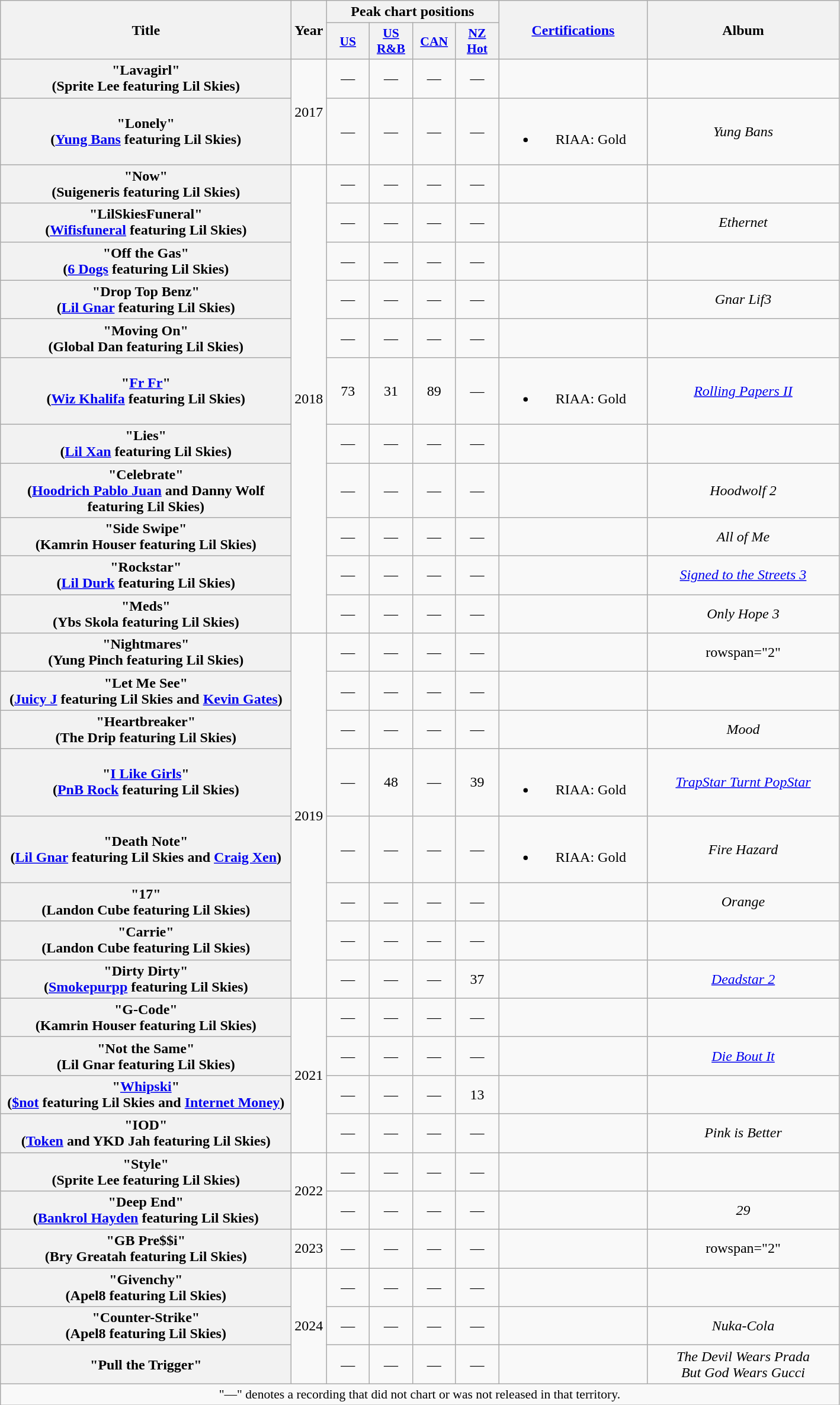<table class="wikitable plainrowheaders" style="text-align:center;">
<tr>
<th scope="col" rowspan="2" style="width:20em;">Title</th>
<th scope="col" rowspan="2" style="width:1em;">Year</th>
<th scope="col" colspan="4">Peak chart positions</th>
<th scope="col" rowspan="2" style="width:10em;"><a href='#'>Certifications</a></th>
<th scope="col" rowspan="2" style="width:13em;">Album</th>
</tr>
<tr>
<th scope="col" style="width:2.9em;font-size:90%;"><a href='#'>US</a><br></th>
<th scope="col" style="width:2.9em;font-size:90%;"><a href='#'>US<br>R&B</a><br></th>
<th scope="col" style="width:2.9em;font-size:90%;"><a href='#'>CAN</a><br></th>
<th scope="col" style="width:2.9em;font-size:90%;"><a href='#'>NZ<br>Hot</a><br></th>
</tr>
<tr>
<th scope="row">"Lavagirl"<br><span>(Sprite Lee featuring Lil Skies)</span></th>
<td rowspan="2">2017</td>
<td>—</td>
<td>—</td>
<td>—</td>
<td>—</td>
<td></td>
<td></td>
</tr>
<tr>
<th scope="row">"Lonely"<br><span>(<a href='#'>Yung Bans</a> featuring Lil Skies)</span></th>
<td>—</td>
<td>—</td>
<td>—</td>
<td>—</td>
<td><br><ul><li>RIAA: Gold</li></ul></td>
<td><em>Yung Bans</em></td>
</tr>
<tr>
<th scope="row">"Now"<br><span>(Suigeneris featuring Lil Skies)</span></th>
<td rowspan="11">2018</td>
<td>—</td>
<td>—</td>
<td>—</td>
<td>—</td>
<td></td>
<td></td>
</tr>
<tr>
<th scope="row">"LilSkiesFuneral"<br><span>(<a href='#'>Wifisfuneral</a> featuring Lil Skies)</span></th>
<td>—</td>
<td>—</td>
<td>—</td>
<td>—</td>
<td></td>
<td><em>Ethernet</em></td>
</tr>
<tr>
<th scope="row">"Off the Gas"<br><span>(<a href='#'>6 Dogs</a> featuring Lil Skies)</span></th>
<td>—</td>
<td>—</td>
<td>—</td>
<td>—</td>
<td></td>
<td></td>
</tr>
<tr>
<th scope="row">"Drop Top Benz"<br><span>(<a href='#'>Lil Gnar</a> featuring Lil Skies)</span></th>
<td>—</td>
<td>—</td>
<td>—</td>
<td>—</td>
<td></td>
<td><em>Gnar Lif3</em></td>
</tr>
<tr>
<th scope="row">"Moving On"<br><span>(Global Dan featuring Lil Skies)</span></th>
<td>—</td>
<td>—</td>
<td>—</td>
<td>—</td>
<td></td>
<td></td>
</tr>
<tr>
<th scope="row">"<a href='#'>Fr Fr</a>"<br><span>(<a href='#'>Wiz Khalifa</a> featuring Lil Skies)</span></th>
<td>73</td>
<td>31</td>
<td>89</td>
<td>—</td>
<td><br><ul><li>RIAA: Gold</li></ul></td>
<td><em><a href='#'>Rolling Papers II</a></em></td>
</tr>
<tr>
<th scope="row">"Lies"<br><span>(<a href='#'>Lil Xan</a> featuring Lil Skies)</span></th>
<td>—</td>
<td>—</td>
<td>—</td>
<td>—</td>
<td></td>
<td></td>
</tr>
<tr>
<th scope="row">"Celebrate"<br><span>(<a href='#'>Hoodrich Pablo Juan</a> and Danny Wolf featuring Lil Skies)</span></th>
<td>—</td>
<td>—</td>
<td>—</td>
<td>—</td>
<td></td>
<td><em>Hoodwolf 2</em></td>
</tr>
<tr>
<th scope="row">"Side Swipe"<br><span>(Kamrin Houser featuring Lil Skies)</span></th>
<td>—</td>
<td>—</td>
<td>—</td>
<td>—</td>
<td></td>
<td><em>All of Me</em></td>
</tr>
<tr>
<th scope="row">"Rockstar"<br><span>(<a href='#'>Lil Durk</a> featuring Lil Skies)</span></th>
<td>—</td>
<td>—</td>
<td>—</td>
<td>—</td>
<td></td>
<td><em><a href='#'>Signed to the Streets 3</a></em></td>
</tr>
<tr>
<th scope="row">"Meds"<br><span>(Ybs Skola featuring Lil Skies)</span></th>
<td>—</td>
<td>—</td>
<td>—</td>
<td>—</td>
<td></td>
<td><em>Only Hope 3</em></td>
</tr>
<tr>
<th scope="row">"Nightmares"<br><span>(Yung Pinch featuring Lil Skies)</span></th>
<td rowspan="8">2019</td>
<td>—</td>
<td>—</td>
<td>—</td>
<td>—</td>
<td></td>
<td>rowspan="2" </td>
</tr>
<tr>
<th scope="row">"Let Me See"<br><span>(<a href='#'>Juicy J</a> featuring Lil Skies and <a href='#'>Kevin Gates</a>)</span></th>
<td>—</td>
<td>—</td>
<td>—</td>
<td>—</td>
<td></td>
</tr>
<tr>
<th scope="row">"Heartbreaker"<br><span>(The Drip featuring Lil Skies)</span></th>
<td>—</td>
<td>—</td>
<td>—</td>
<td>—</td>
<td></td>
<td><em>Mood</em></td>
</tr>
<tr>
<th scope="row">"<a href='#'>I Like Girls</a>"<br><span>(<a href='#'>PnB Rock</a> featuring Lil Skies)</span></th>
<td>—</td>
<td>48</td>
<td>—</td>
<td>39</td>
<td><br><ul><li>RIAA: Gold</li></ul></td>
<td><em><a href='#'>TrapStar Turnt PopStar</a></em></td>
</tr>
<tr>
<th scope="row">"Death Note"<br><span>(<a href='#'>Lil Gnar</a> featuring Lil Skies and <a href='#'>Craig Xen</a>)</span></th>
<td>—</td>
<td>—</td>
<td>—</td>
<td>—</td>
<td><br><ul><li>RIAA: Gold</li></ul></td>
<td><em>Fire Hazard</em></td>
</tr>
<tr>
<th scope="row">"17"<br><span>(Landon Cube featuring Lil Skies)</span></th>
<td>—</td>
<td>—</td>
<td>—</td>
<td>—</td>
<td></td>
<td><em>Orange</em></td>
</tr>
<tr>
<th scope="row">"Carrie"<br><span>(Landon Cube featuring Lil Skies)</span></th>
<td>—</td>
<td>—</td>
<td>—</td>
<td>—</td>
<td></td>
<td></td>
</tr>
<tr>
<th scope="row">"Dirty Dirty"<br><span>(<a href='#'>Smokepurpp</a> featuring Lil Skies)</span></th>
<td>—</td>
<td>—</td>
<td>—</td>
<td>37</td>
<td></td>
<td><em><a href='#'>Deadstar 2</a></em></td>
</tr>
<tr>
<th scope="row">"G-Code"<br><span>(Kamrin Houser featuring Lil Skies)</span></th>
<td rowspan="4">2021</td>
<td>—</td>
<td>—</td>
<td>—</td>
<td>—</td>
<td></td>
<td></td>
</tr>
<tr>
<th scope="row">"Not the Same"<br><span>(Lil Gnar featuring Lil Skies)</span></th>
<td>—</td>
<td>—</td>
<td>—</td>
<td>—</td>
<td></td>
<td><em><a href='#'>Die Bout It</a></em></td>
</tr>
<tr>
<th scope="row">"<a href='#'>Whipski</a>"<br><span>(<a href='#'>$not</a> featuring Lil Skies and <a href='#'>Internet Money</a>)</span></th>
<td>—</td>
<td>—</td>
<td>—</td>
<td>13</td>
<td></td>
<td></td>
</tr>
<tr>
<th scope="row">"IOD"<br><span>(<a href='#'>Token</a> and YKD Jah featuring Lil Skies)</span></th>
<td>—</td>
<td>—</td>
<td>—</td>
<td>—</td>
<td></td>
<td><em>Pink is Better</em></td>
</tr>
<tr>
<th scope="row">"Style"<br><span>(Sprite Lee featuring Lil Skies)</span></th>
<td rowspan="2">2022</td>
<td>—</td>
<td>—</td>
<td>—</td>
<td>—</td>
<td></td>
<td></td>
</tr>
<tr>
<th scope="row">"Deep End"<br><span>(<a href='#'>Bankrol Hayden</a> featuring Lil Skies)</span></th>
<td>—</td>
<td>—</td>
<td>—</td>
<td>—</td>
<td></td>
<td><em>29</em></td>
</tr>
<tr>
<th scope="row">"GB Pre$$i"<br><span>(Bry Greatah featuring Lil Skies)</span></th>
<td>2023</td>
<td>—</td>
<td>—</td>
<td>—</td>
<td>—</td>
<td></td>
<td>rowspan="2" </td>
</tr>
<tr>
<th scope="row">"Givenchy"<br><span>(Apel8 featuring Lil Skies)</span></th>
<td rowspan="3">2024</td>
<td>—</td>
<td>—</td>
<td>—</td>
<td>—</td>
<td></td>
</tr>
<tr>
<th scope="row">"Counter-Strike"<br><span>(Apel8 featuring Lil Skies)</span></th>
<td>—</td>
<td>—</td>
<td>—</td>
<td>—</td>
<td></td>
<td><em>Nuka-Cola</em></td>
</tr>
<tr>
<th scope="row">"Pull the Trigger"<br></th>
<td>—</td>
<td>—</td>
<td>—</td>
<td>—</td>
<td></td>
<td><em>The Devil Wears Prada<br>But God Wears Gucci</em></td>
</tr>
<tr>
<td colspan="13" style="font-size:90%">"—" denotes a recording that did not chart or was not released in that territory.</td>
</tr>
</table>
